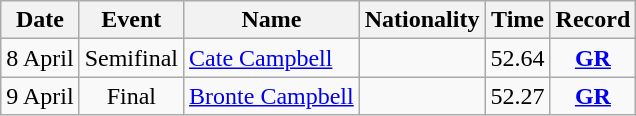<table class=wikitable style=text-align:center>
<tr>
<th>Date</th>
<th>Event</th>
<th>Name</th>
<th>Nationality</th>
<th>Time</th>
<th>Record</th>
</tr>
<tr>
<td>8 April</td>
<td>Semifinal</td>
<td align=left><a href='#'>Cate Campbell</a></td>
<td align=left></td>
<td>52.64</td>
<td><strong> <a href='#'>GR</a></strong></td>
</tr>
<tr>
<td>9 April</td>
<td>Final</td>
<td align=left><a href='#'>Bronte Campbell</a></td>
<td align=left></td>
<td>52.27</td>
<td><strong> <a href='#'>GR</a></strong></td>
</tr>
</table>
